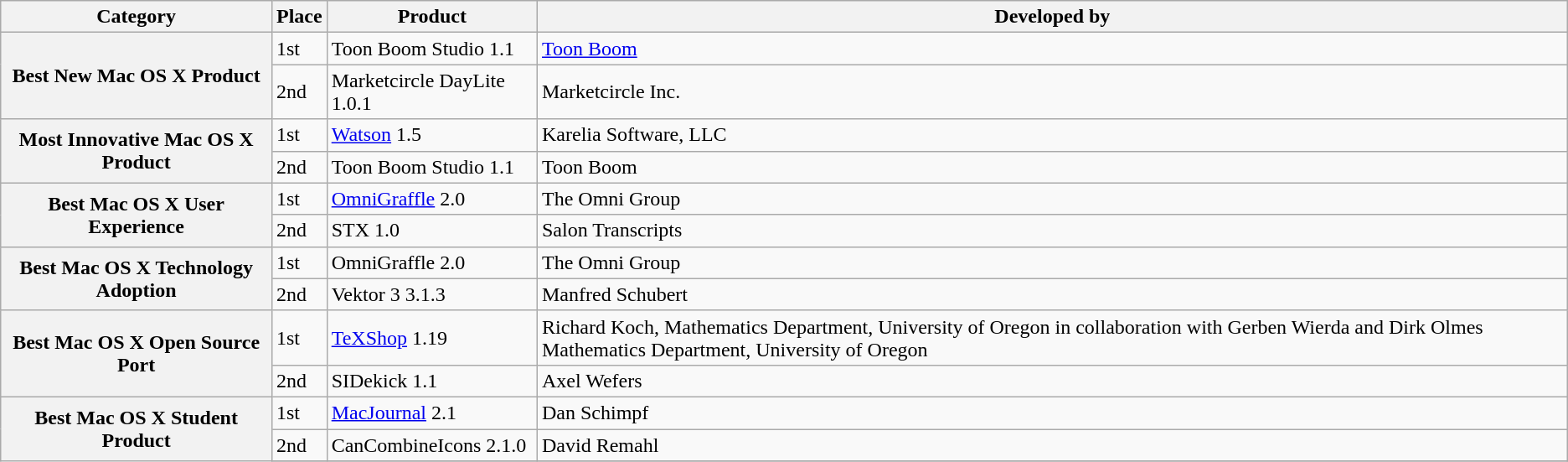<table class="wikitable">
<tr>
<th>Category</th>
<th>Place</th>
<th>Product</th>
<th>Developed by</th>
</tr>
<tr>
<th rowspan="2">Best New Mac OS X Product</th>
<td>1st</td>
<td>Toon Boom Studio 1.1</td>
<td><a href='#'>Toon Boom</a></td>
</tr>
<tr>
<td>2nd</td>
<td>Marketcircle DayLite 1.0.1</td>
<td>Marketcircle Inc.</td>
</tr>
<tr>
<th rowspan="2">Most Innovative Mac OS X Product</th>
<td>1st</td>
<td><a href='#'>Watson</a> 1.5</td>
<td>Karelia Software, LLC</td>
</tr>
<tr>
<td>2nd</td>
<td>Toon Boom Studio 1.1</td>
<td>Toon Boom</td>
</tr>
<tr>
<th rowspan="2">Best Mac OS X User Experience</th>
<td>1st</td>
<td><a href='#'>OmniGraffle</a> 2.0</td>
<td>The Omni Group</td>
</tr>
<tr>
<td>2nd</td>
<td>STX 1.0</td>
<td>Salon Transcripts</td>
</tr>
<tr>
<th rowspan="2">Best Mac OS X Technology Adoption</th>
<td>1st</td>
<td>OmniGraffle 2.0</td>
<td>The Omni Group</td>
</tr>
<tr>
<td>2nd</td>
<td>Vektor 3 3.1.3</td>
<td>Manfred Schubert</td>
</tr>
<tr>
<th rowspan="2">Best Mac OS X Open Source Port</th>
<td>1st</td>
<td><a href='#'>TeXShop</a> 1.19</td>
<td>Richard Koch, Mathematics Department, University of Oregon in collaboration with Gerben Wierda and Dirk Olmes Mathematics Department, University of Oregon</td>
</tr>
<tr>
<td>2nd</td>
<td>SIDekick 1.1</td>
<td>Axel Wefers</td>
</tr>
<tr>
<th rowspan="3">Best Mac OS X Student Product</th>
<td>1st</td>
<td><a href='#'>MacJournal</a> 2.1</td>
<td>Dan Schimpf</td>
</tr>
<tr>
<td>2nd</td>
<td>CanCombineIcons 2.1.0</td>
<td>David Remahl</td>
</tr>
<tr>
</tr>
</table>
